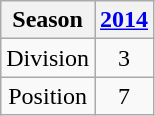<table class="wikitable" style="text-align: Center;">
<tr>
<th>Season</th>
<th><a href='#'>2014</a></th>
</tr>
<tr>
<td>Division</td>
<td>3</td>
</tr>
<tr>
<td>Position</td>
<td>7</td>
</tr>
</table>
